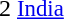<table cellspacing=0 cellpadding=0>
<tr>
<td><div>2 </div></td>
<td style="font-size: 95%"> <a href='#'>India</a></td>
</tr>
</table>
